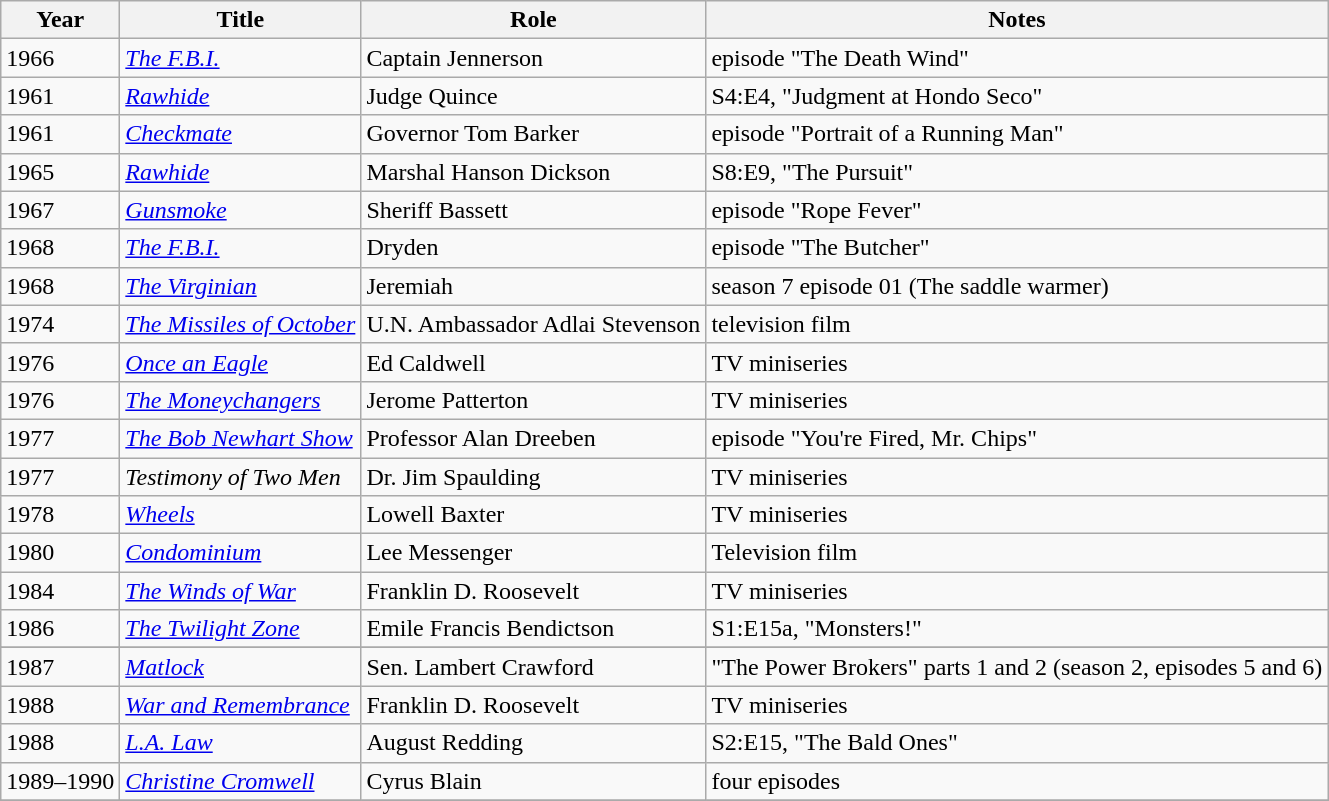<table class="wikitable sortable">
<tr>
<th>Year</th>
<th>Title</th>
<th>Role</th>
<th>Notes</th>
</tr>
<tr>
<td>1966</td>
<td><em><a href='#'>The F.B.I.</a></em></td>
<td>Captain Jennerson</td>
<td>episode "The Death Wind"</td>
</tr>
<tr>
<td>1961</td>
<td><em><a href='#'>Rawhide</a></em></td>
<td>Judge Quince</td>
<td>S4:E4, "Judgment at Hondo Seco"</td>
</tr>
<tr>
<td>1961</td>
<td><em><a href='#'>Checkmate</a></em></td>
<td>Governor Tom Barker</td>
<td>episode "Portrait of a Running Man"</td>
</tr>
<tr>
<td>1965</td>
<td><em><a href='#'>Rawhide</a></em></td>
<td>Marshal Hanson Dickson</td>
<td>S8:E9, "The Pursuit"</td>
</tr>
<tr>
<td>1967</td>
<td><em><a href='#'>Gunsmoke</a></em></td>
<td>Sheriff Bassett</td>
<td>episode "Rope Fever"</td>
</tr>
<tr>
<td>1968</td>
<td><em><a href='#'>The F.B.I.</a></em></td>
<td>Dryden</td>
<td>episode "The Butcher"</td>
</tr>
<tr>
<td>1968</td>
<td><em><a href='#'>The Virginian</a></em></td>
<td>Jeremiah</td>
<td>season 7 episode 01 (The saddle warmer)</td>
</tr>
<tr>
<td>1974</td>
<td><em><a href='#'>The Missiles of October</a></em></td>
<td>U.N. Ambassador Adlai Stevenson</td>
<td>television film</td>
</tr>
<tr>
<td>1976</td>
<td><em><a href='#'>Once an Eagle</a></em></td>
<td>Ed Caldwell</td>
<td>TV miniseries</td>
</tr>
<tr>
<td>1976</td>
<td><em><a href='#'>The Moneychangers</a></em></td>
<td>Jerome Patterton</td>
<td>TV miniseries</td>
</tr>
<tr>
<td>1977</td>
<td><em><a href='#'>The Bob Newhart Show</a></em></td>
<td>Professor Alan Dreeben</td>
<td>episode "You're Fired, Mr. Chips"</td>
</tr>
<tr>
<td>1977</td>
<td><em>Testimony of Two Men</em></td>
<td>Dr. Jim Spaulding</td>
<td>TV miniseries</td>
</tr>
<tr>
<td>1978</td>
<td><em><a href='#'>Wheels</a></em></td>
<td>Lowell Baxter</td>
<td>TV miniseries</td>
</tr>
<tr>
<td>1980</td>
<td><em><a href='#'>Condominium</a></em></td>
<td>Lee Messenger</td>
<td>Television film</td>
</tr>
<tr>
<td>1984</td>
<td><em><a href='#'>The Winds of War</a></em></td>
<td>Franklin D. Roosevelt</td>
<td>TV miniseries</td>
</tr>
<tr>
<td>1986</td>
<td><a href='#'><em>The Twilight Zone</em></a></td>
<td>Emile Francis Bendictson</td>
<td>S1:E15a, "Monsters!"</td>
</tr>
<tr>
</tr>
<tr>
<td>1987</td>
<td><em><a href='#'>Matlock</a></em></td>
<td>Sen. Lambert Crawford</td>
<td>"The Power Brokers" parts 1 and 2 (season 2, episodes 5 and 6)</td>
</tr>
<tr>
<td>1988</td>
<td><em><a href='#'>War and Remembrance</a></em></td>
<td>Franklin D. Roosevelt</td>
<td>TV miniseries</td>
</tr>
<tr>
<td>1988</td>
<td><em><a href='#'>L.A. Law</a></em></td>
<td>August Redding</td>
<td>S2:E15, "The Bald Ones"</td>
</tr>
<tr>
<td>1989–1990</td>
<td><em><a href='#'>Christine Cromwell</a></em></td>
<td>Cyrus Blain</td>
<td>four episodes</td>
</tr>
<tr>
</tr>
</table>
